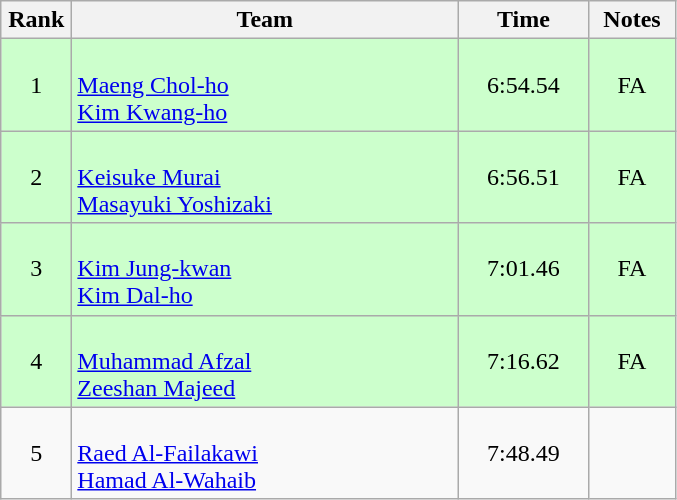<table class=wikitable style="text-align:center">
<tr>
<th width=40>Rank</th>
<th width=250>Team</th>
<th width=80>Time</th>
<th width=50>Notes</th>
</tr>
<tr bgcolor="ccffcc">
<td>1</td>
<td align=left><br><a href='#'>Maeng Chol-ho</a><br><a href='#'>Kim Kwang-ho</a></td>
<td>6:54.54</td>
<td>FA</td>
</tr>
<tr bgcolor="ccffcc">
<td>2</td>
<td align=left><br><a href='#'>Keisuke Murai</a><br><a href='#'>Masayuki Yoshizaki</a></td>
<td>6:56.51</td>
<td>FA</td>
</tr>
<tr bgcolor="ccffcc">
<td>3</td>
<td align=left><br><a href='#'>Kim Jung-kwan</a><br><a href='#'>Kim Dal-ho</a></td>
<td>7:01.46</td>
<td>FA</td>
</tr>
<tr bgcolor="ccffcc">
<td>4</td>
<td align=left><br><a href='#'>Muhammad Afzal</a><br><a href='#'>Zeeshan Majeed</a></td>
<td>7:16.62</td>
<td>FA</td>
</tr>
<tr>
<td>5</td>
<td align=left><br><a href='#'>Raed Al-Failakawi</a><br><a href='#'>Hamad Al-Wahaib</a></td>
<td>7:48.49</td>
<td></td>
</tr>
</table>
